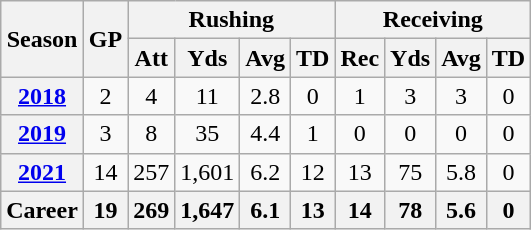<table class="wikitable sortable" style="text-align:center;">
<tr>
<th rowspan="2">Season</th>
<th rowspan="2">GP</th>
<th colspan="4">Rushing</th>
<th colspan="4">Receiving</th>
</tr>
<tr>
<th>Att</th>
<th>Yds</th>
<th>Avg</th>
<th>TD</th>
<th>Rec</th>
<th>Yds</th>
<th>Avg</th>
<th>TD</th>
</tr>
<tr>
<th><a href='#'>2018</a></th>
<td>2</td>
<td>4</td>
<td>11</td>
<td>2.8</td>
<td>0</td>
<td>1</td>
<td>3</td>
<td>3</td>
<td>0</td>
</tr>
<tr>
<th><a href='#'>2019</a></th>
<td>3</td>
<td>8</td>
<td>35</td>
<td>4.4</td>
<td>1</td>
<td>0</td>
<td>0</td>
<td>0</td>
<td>0</td>
</tr>
<tr>
<th><a href='#'>2021</a></th>
<td>14</td>
<td>257</td>
<td>1,601</td>
<td>6.2</td>
<td>12</td>
<td>13</td>
<td>75</td>
<td>5.8</td>
<td>0</td>
</tr>
<tr>
<th>Career</th>
<th>19</th>
<th>269</th>
<th>1,647</th>
<th>6.1</th>
<th>13</th>
<th>14</th>
<th>78</th>
<th>5.6</th>
<th>0</th>
</tr>
</table>
